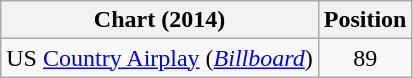<table class="wikitable sortable">
<tr>
<th scope="col">Chart (2014)</th>
<th scope="col">Position</th>
</tr>
<tr>
<td>US <a href='#'>Country Airplay</a> (<em><a href='#'>Billboard</a></em>)</td>
<td align="center">89</td>
</tr>
</table>
